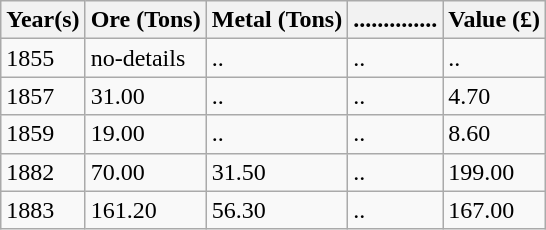<table class="wikitable sortable mw-collapsible mw-collapsed">
<tr>
<th>Year(s)</th>
<th>Ore (Tons)</th>
<th>Metal (Tons)</th>
<th>..............</th>
<th>Value (£)</th>
</tr>
<tr>
<td>1855</td>
<td>no-details</td>
<td>..</td>
<td>..</td>
<td>..</td>
</tr>
<tr>
<td>1857</td>
<td>31.00</td>
<td>..</td>
<td>..</td>
<td>4.70</td>
</tr>
<tr>
<td>1859</td>
<td>19.00</td>
<td>..</td>
<td>..</td>
<td>8.60</td>
</tr>
<tr>
<td>1882</td>
<td>70.00</td>
<td>31.50</td>
<td>..</td>
<td>199.00</td>
</tr>
<tr>
<td>1883</td>
<td>161.20</td>
<td>56.30</td>
<td>..</td>
<td>167.00</td>
</tr>
</table>
